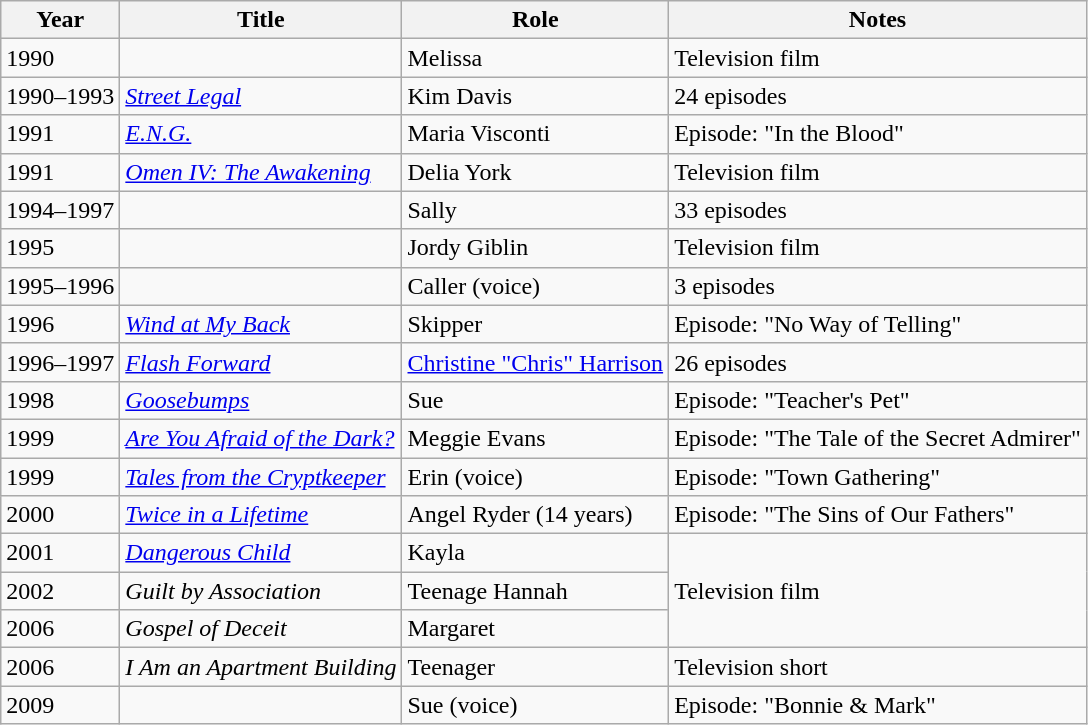<table class="wikitable sortable">
<tr>
<th>Year</th>
<th>Title</th>
<th>Role</th>
<th class="unsortable">Notes</th>
</tr>
<tr>
<td>1990</td>
<td><em></em></td>
<td>Melissa</td>
<td>Television film</td>
</tr>
<tr>
<td>1990–1993</td>
<td><em><a href='#'>Street Legal</a></em></td>
<td>Kim Davis</td>
<td>24 episodes</td>
</tr>
<tr>
<td>1991</td>
<td><em><a href='#'>E.N.G.</a></em></td>
<td>Maria Visconti</td>
<td>Episode: "In the Blood"</td>
</tr>
<tr>
<td>1991</td>
<td><em><a href='#'>Omen IV: The Awakening</a></em></td>
<td>Delia York</td>
<td>Television film</td>
</tr>
<tr>
<td>1994–1997</td>
<td><em></em></td>
<td>Sally</td>
<td>33 episodes</td>
</tr>
<tr>
<td>1995</td>
<td><em></em></td>
<td>Jordy Giblin</td>
<td>Television film</td>
</tr>
<tr>
<td>1995–1996</td>
<td><em></em></td>
<td>Caller (voice)</td>
<td>3 episodes</td>
</tr>
<tr>
<td>1996</td>
<td><em><a href='#'>Wind at My Back</a></em></td>
<td>Skipper</td>
<td>Episode: "No Way of Telling"</td>
</tr>
<tr>
<td>1996–1997</td>
<td><em><a href='#'>Flash Forward</a></em></td>
<td><a href='#'>Christine "Chris" Harrison</a></td>
<td>26 episodes</td>
</tr>
<tr>
<td>1998</td>
<td><em><a href='#'>Goosebumps</a></em></td>
<td>Sue</td>
<td>Episode: "Teacher's Pet"</td>
</tr>
<tr>
<td>1999</td>
<td><em><a href='#'>Are You Afraid of the Dark?</a></em></td>
<td>Meggie Evans</td>
<td>Episode: "The Tale of the Secret Admirer"</td>
</tr>
<tr>
<td>1999</td>
<td><em><a href='#'>Tales from the Cryptkeeper</a></em></td>
<td>Erin (voice)</td>
<td>Episode: "Town Gathering"</td>
</tr>
<tr>
<td>2000</td>
<td><em><a href='#'>Twice in a Lifetime</a></em></td>
<td>Angel Ryder (14 years)</td>
<td>Episode: "The Sins of Our Fathers"</td>
</tr>
<tr>
<td>2001</td>
<td><em><a href='#'>Dangerous Child</a></em></td>
<td>Kayla</td>
<td rowspan="3">Television film</td>
</tr>
<tr>
<td>2002</td>
<td><em>Guilt by Association</em></td>
<td>Teenage Hannah</td>
</tr>
<tr>
<td>2006</td>
<td><em>Gospel of Deceit</em></td>
<td>Margaret</td>
</tr>
<tr>
<td>2006</td>
<td><em>I Am an Apartment Building</em></td>
<td>Teenager</td>
<td>Television short</td>
</tr>
<tr>
<td>2009</td>
<td><em></em></td>
<td>Sue (voice)</td>
<td>Episode: "Bonnie & Mark"</td>
</tr>
</table>
